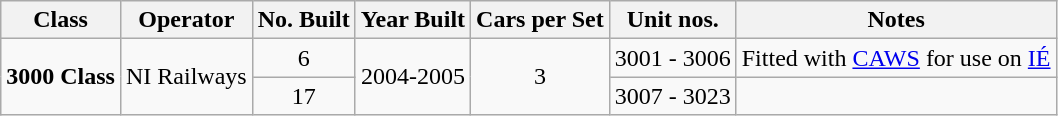<table class="wikitable">
<tr>
<th>Class</th>
<th>Operator</th>
<th>No. Built</th>
<th>Year Built</th>
<th>Cars per Set</th>
<th>Unit nos.</th>
<th>Notes</th>
</tr>
<tr>
<td rowspan="2"><strong>3000 Class</strong></td>
<td rowspan="2">NI Railways</td>
<td style="text-align:center">6</td>
<td rowspan="2" style="text-align:center">2004-2005</td>
<td rowspan="2" style="text-align:center">3</td>
<td>3001 - 3006</td>
<td>Fitted with <a href='#'>CAWS</a> for use on <a href='#'>IÉ</a></td>
</tr>
<tr>
<td style="text-align:center">17</td>
<td>3007 - 3023</td>
<td></td>
</tr>
</table>
